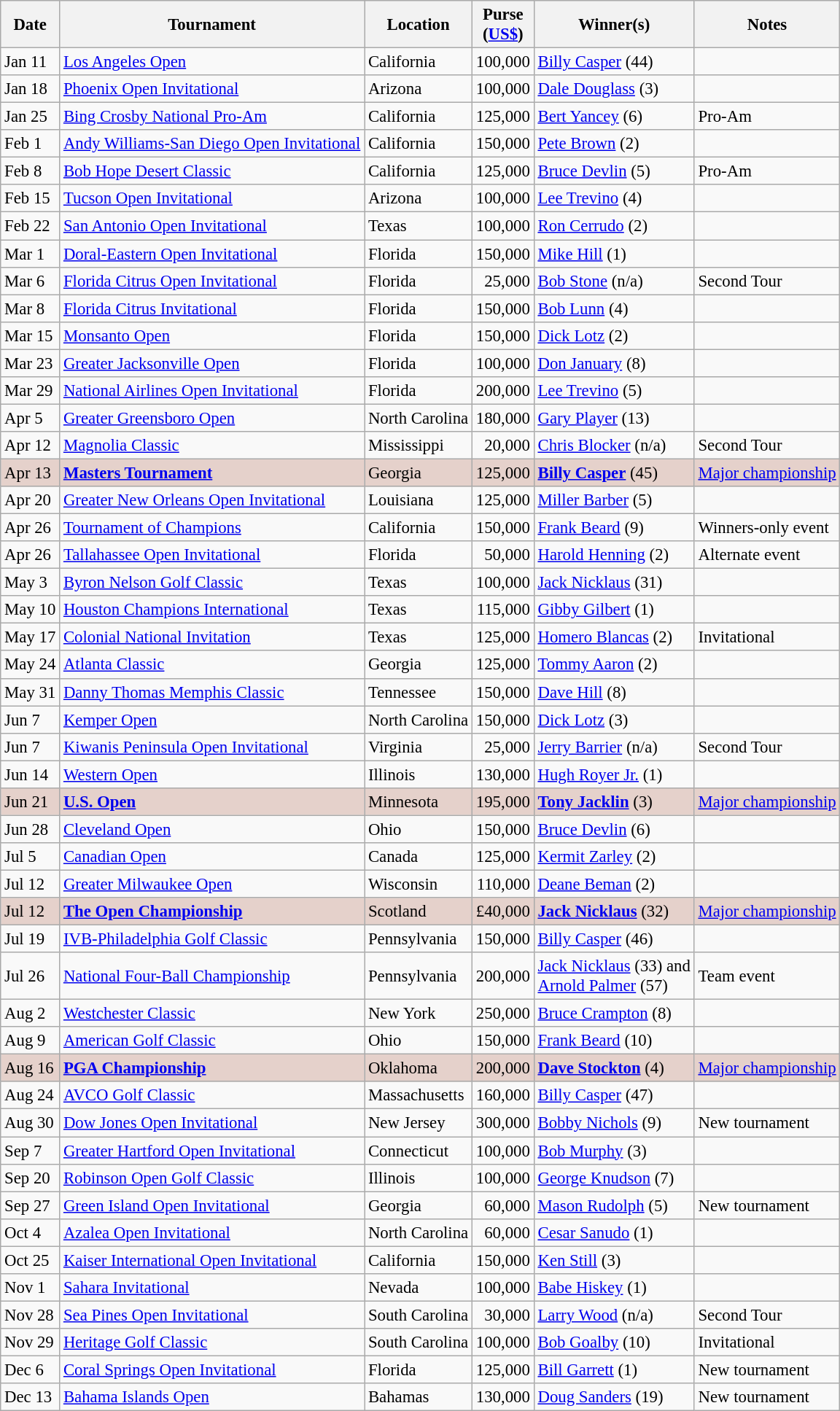<table class="wikitable" style="font-size:95%">
<tr>
<th>Date</th>
<th>Tournament</th>
<th>Location</th>
<th>Purse<br>(<a href='#'>US$</a>)</th>
<th>Winner(s)</th>
<th>Notes</th>
</tr>
<tr>
<td>Jan 11</td>
<td><a href='#'>Los Angeles Open</a></td>
<td>California</td>
<td align=right>100,000</td>
<td> <a href='#'>Billy Casper</a> (44)</td>
<td></td>
</tr>
<tr>
<td>Jan 18</td>
<td><a href='#'>Phoenix Open Invitational</a></td>
<td>Arizona</td>
<td align=right>100,000</td>
<td> <a href='#'>Dale Douglass</a> (3)</td>
<td></td>
</tr>
<tr>
<td>Jan 25</td>
<td><a href='#'>Bing Crosby National Pro-Am</a></td>
<td>California</td>
<td align=right>125,000</td>
<td> <a href='#'>Bert Yancey</a> (6)</td>
<td>Pro-Am</td>
</tr>
<tr>
<td>Feb 1</td>
<td><a href='#'>Andy Williams-San Diego Open Invitational</a></td>
<td>California</td>
<td align=right>150,000</td>
<td> <a href='#'>Pete Brown</a> (2)</td>
<td></td>
</tr>
<tr>
<td>Feb 8</td>
<td><a href='#'>Bob Hope Desert Classic</a></td>
<td>California</td>
<td align=right>125,000</td>
<td> <a href='#'>Bruce Devlin</a> (5)</td>
<td>Pro-Am</td>
</tr>
<tr>
<td>Feb 15</td>
<td><a href='#'>Tucson Open Invitational</a></td>
<td>Arizona</td>
<td align=right>100,000</td>
<td> <a href='#'>Lee Trevino</a> (4)</td>
<td></td>
</tr>
<tr>
<td>Feb 22</td>
<td><a href='#'>San Antonio Open Invitational</a></td>
<td>Texas</td>
<td align=right>100,000</td>
<td> <a href='#'>Ron Cerrudo</a> (2)</td>
<td></td>
</tr>
<tr>
<td>Mar 1</td>
<td><a href='#'>Doral-Eastern Open Invitational</a></td>
<td>Florida</td>
<td align=right>150,000</td>
<td> <a href='#'>Mike Hill</a> (1)</td>
<td></td>
</tr>
<tr>
<td>Mar 6</td>
<td><a href='#'>Florida Citrus Open Invitational</a></td>
<td>Florida</td>
<td align=right>25,000</td>
<td> <a href='#'>Bob Stone</a> (n/a)</td>
<td>Second Tour</td>
</tr>
<tr>
<td>Mar 8</td>
<td><a href='#'>Florida Citrus Invitational</a></td>
<td>Florida</td>
<td align=right>150,000</td>
<td> <a href='#'>Bob Lunn</a> (4)</td>
<td></td>
</tr>
<tr>
<td>Mar 15</td>
<td><a href='#'>Monsanto Open</a></td>
<td>Florida</td>
<td align=right>150,000</td>
<td> <a href='#'>Dick Lotz</a> (2)</td>
<td></td>
</tr>
<tr>
<td>Mar 23</td>
<td><a href='#'>Greater Jacksonville Open</a></td>
<td>Florida</td>
<td align=right>100,000</td>
<td> <a href='#'>Don January</a> (8)</td>
<td></td>
</tr>
<tr>
<td>Mar 29</td>
<td><a href='#'>National Airlines Open Invitational</a></td>
<td>Florida</td>
<td align=right>200,000</td>
<td> <a href='#'>Lee Trevino</a> (5)</td>
<td></td>
</tr>
<tr>
<td>Apr 5</td>
<td><a href='#'>Greater Greensboro Open</a></td>
<td>North Carolina</td>
<td align=right>180,000</td>
<td> <a href='#'>Gary Player</a> (13)</td>
<td></td>
</tr>
<tr>
<td>Apr 12</td>
<td><a href='#'>Magnolia Classic</a></td>
<td>Mississippi</td>
<td align=right>20,000</td>
<td> <a href='#'>Chris Blocker</a> (n/a)</td>
<td>Second Tour</td>
</tr>
<tr style="background:#e5d1cb;">
<td>Apr 13</td>
<td><strong><a href='#'>Masters Tournament</a></strong></td>
<td>Georgia</td>
<td align=right>125,000</td>
<td> <strong><a href='#'>Billy Casper</a></strong> (45)</td>
<td><a href='#'>Major championship</a></td>
</tr>
<tr>
<td>Apr 20</td>
<td><a href='#'>Greater New Orleans Open Invitational</a></td>
<td>Louisiana</td>
<td align=right>125,000</td>
<td> <a href='#'>Miller Barber</a> (5)</td>
<td></td>
</tr>
<tr>
<td>Apr 26</td>
<td><a href='#'>Tournament of Champions</a></td>
<td>California</td>
<td align=right>150,000</td>
<td> <a href='#'>Frank Beard</a> (9)</td>
<td>Winners-only event</td>
</tr>
<tr>
<td>Apr 26</td>
<td><a href='#'>Tallahassee Open Invitational</a></td>
<td>Florida</td>
<td align=right>50,000</td>
<td> <a href='#'>Harold Henning</a> (2)</td>
<td>Alternate event</td>
</tr>
<tr>
<td>May 3</td>
<td><a href='#'>Byron Nelson Golf Classic</a></td>
<td>Texas</td>
<td align=right>100,000</td>
<td> <a href='#'>Jack Nicklaus</a> (31)</td>
<td></td>
</tr>
<tr>
<td>May 10</td>
<td><a href='#'>Houston Champions International</a></td>
<td>Texas</td>
<td align=right>115,000</td>
<td> <a href='#'>Gibby Gilbert</a> (1)</td>
<td></td>
</tr>
<tr>
<td>May 17</td>
<td><a href='#'>Colonial National Invitation</a></td>
<td>Texas</td>
<td align=right>125,000</td>
<td> <a href='#'>Homero Blancas</a> (2)</td>
<td>Invitational</td>
</tr>
<tr>
<td>May 24</td>
<td><a href='#'>Atlanta Classic</a></td>
<td>Georgia</td>
<td align=right>125,000</td>
<td> <a href='#'>Tommy Aaron</a> (2)</td>
<td></td>
</tr>
<tr>
<td>May 31</td>
<td><a href='#'>Danny Thomas Memphis Classic</a></td>
<td>Tennessee</td>
<td align=right>150,000</td>
<td> <a href='#'>Dave Hill</a> (8)</td>
<td></td>
</tr>
<tr>
<td>Jun 7</td>
<td><a href='#'>Kemper Open</a></td>
<td>North Carolina</td>
<td align=right>150,000</td>
<td> <a href='#'>Dick Lotz</a> (3)</td>
<td></td>
</tr>
<tr>
<td>Jun 7</td>
<td><a href='#'>Kiwanis Peninsula Open Invitational</a></td>
<td>Virginia</td>
<td align=right>25,000</td>
<td> <a href='#'>Jerry Barrier</a> (n/a)</td>
<td>Second Tour</td>
</tr>
<tr>
<td>Jun 14</td>
<td><a href='#'>Western Open</a></td>
<td>Illinois</td>
<td align=right>130,000</td>
<td> <a href='#'>Hugh Royer Jr.</a> (1)</td>
<td></td>
</tr>
<tr style="background:#e5d1cb;">
<td>Jun 21</td>
<td><strong><a href='#'>U.S. Open</a></strong></td>
<td>Minnesota</td>
<td align=right>195,000</td>
<td> <strong><a href='#'>Tony Jacklin</a></strong> (3)</td>
<td><a href='#'>Major championship</a></td>
</tr>
<tr>
<td>Jun 28</td>
<td><a href='#'>Cleveland Open</a></td>
<td>Ohio</td>
<td align=right>150,000</td>
<td> <a href='#'>Bruce Devlin</a> (6)</td>
<td></td>
</tr>
<tr>
<td>Jul 5</td>
<td><a href='#'>Canadian Open</a></td>
<td>Canada</td>
<td align=right>125,000</td>
<td> <a href='#'>Kermit Zarley</a> (2)</td>
<td></td>
</tr>
<tr>
<td>Jul 12</td>
<td><a href='#'>Greater Milwaukee Open</a></td>
<td>Wisconsin</td>
<td align=right>110,000</td>
<td> <a href='#'>Deane Beman</a> (2)</td>
<td></td>
</tr>
<tr style="background:#e5d1cb;">
<td>Jul 12</td>
<td><strong><a href='#'>The Open Championship</a></strong></td>
<td>Scotland</td>
<td align=right>£40,000</td>
<td> <strong><a href='#'>Jack Nicklaus</a></strong> (32)</td>
<td><a href='#'>Major championship</a></td>
</tr>
<tr>
<td>Jul 19</td>
<td><a href='#'>IVB-Philadelphia Golf Classic</a></td>
<td>Pennsylvania</td>
<td align=right>150,000</td>
<td> <a href='#'>Billy Casper</a> (46)</td>
<td></td>
</tr>
<tr>
<td>Jul 26</td>
<td><a href='#'>National Four-Ball Championship</a></td>
<td>Pennsylvania</td>
<td align=right>200,000</td>
<td> <a href='#'>Jack Nicklaus</a> (33) and<br> <a href='#'>Arnold Palmer</a> (57)</td>
<td>Team event</td>
</tr>
<tr>
<td>Aug 2</td>
<td><a href='#'>Westchester Classic</a></td>
<td>New York</td>
<td align=right>250,000</td>
<td> <a href='#'>Bruce Crampton</a> (8)</td>
<td></td>
</tr>
<tr>
<td>Aug 9</td>
<td><a href='#'>American Golf Classic</a></td>
<td>Ohio</td>
<td align=right>150,000</td>
<td> <a href='#'>Frank Beard</a> (10)</td>
<td></td>
</tr>
<tr style="background:#e5d1cb;">
<td>Aug 16</td>
<td><strong><a href='#'>PGA Championship</a></strong></td>
<td>Oklahoma</td>
<td align=right>200,000</td>
<td> <strong><a href='#'>Dave Stockton</a></strong> (4)</td>
<td><a href='#'>Major championship</a></td>
</tr>
<tr>
<td>Aug 24</td>
<td><a href='#'>AVCO Golf Classic</a></td>
<td>Massachusetts</td>
<td align=right>160,000</td>
<td> <a href='#'>Billy Casper</a> (47)</td>
<td></td>
</tr>
<tr>
<td>Aug 30</td>
<td><a href='#'>Dow Jones Open Invitational</a></td>
<td>New Jersey</td>
<td align=right>300,000</td>
<td> <a href='#'>Bobby Nichols</a> (9)</td>
<td>New tournament</td>
</tr>
<tr>
<td>Sep 7</td>
<td><a href='#'>Greater Hartford Open Invitational</a></td>
<td>Connecticut</td>
<td align=right>100,000</td>
<td> <a href='#'>Bob Murphy</a> (3)</td>
<td></td>
</tr>
<tr>
<td>Sep 20</td>
<td><a href='#'>Robinson Open Golf Classic</a></td>
<td>Illinois</td>
<td align=right>100,000</td>
<td> <a href='#'>George Knudson</a> (7)</td>
<td></td>
</tr>
<tr>
<td>Sep 27</td>
<td><a href='#'>Green Island Open Invitational</a></td>
<td>Georgia</td>
<td align=right>60,000</td>
<td> <a href='#'>Mason Rudolph</a> (5)</td>
<td>New tournament</td>
</tr>
<tr>
<td>Oct 4</td>
<td><a href='#'>Azalea Open Invitational</a></td>
<td>North Carolina</td>
<td align=right>60,000</td>
<td> <a href='#'>Cesar Sanudo</a> (1)</td>
<td></td>
</tr>
<tr>
<td>Oct 25</td>
<td><a href='#'>Kaiser International Open Invitational</a></td>
<td>California</td>
<td align=right>150,000</td>
<td> <a href='#'>Ken Still</a> (3)</td>
<td></td>
</tr>
<tr>
<td>Nov 1</td>
<td><a href='#'>Sahara Invitational</a></td>
<td>Nevada</td>
<td align=right>100,000</td>
<td> <a href='#'>Babe Hiskey</a> (1)</td>
<td></td>
</tr>
<tr>
<td>Nov 28</td>
<td><a href='#'>Sea Pines Open Invitational</a></td>
<td>South Carolina</td>
<td align=right>30,000</td>
<td> <a href='#'>Larry Wood</a> (n/a)</td>
<td>Second Tour</td>
</tr>
<tr>
<td>Nov 29</td>
<td><a href='#'>Heritage Golf Classic</a></td>
<td>South Carolina</td>
<td align=right>100,000</td>
<td> <a href='#'>Bob Goalby</a> (10)</td>
<td>Invitational</td>
</tr>
<tr>
<td>Dec 6</td>
<td><a href='#'>Coral Springs Open Invitational</a></td>
<td>Florida</td>
<td align=right>125,000</td>
<td> <a href='#'>Bill Garrett</a> (1)</td>
<td>New tournament</td>
</tr>
<tr>
<td>Dec 13</td>
<td><a href='#'>Bahama Islands Open</a></td>
<td>Bahamas</td>
<td align=right>130,000</td>
<td> <a href='#'>Doug Sanders</a> (19)</td>
<td>New tournament</td>
</tr>
</table>
